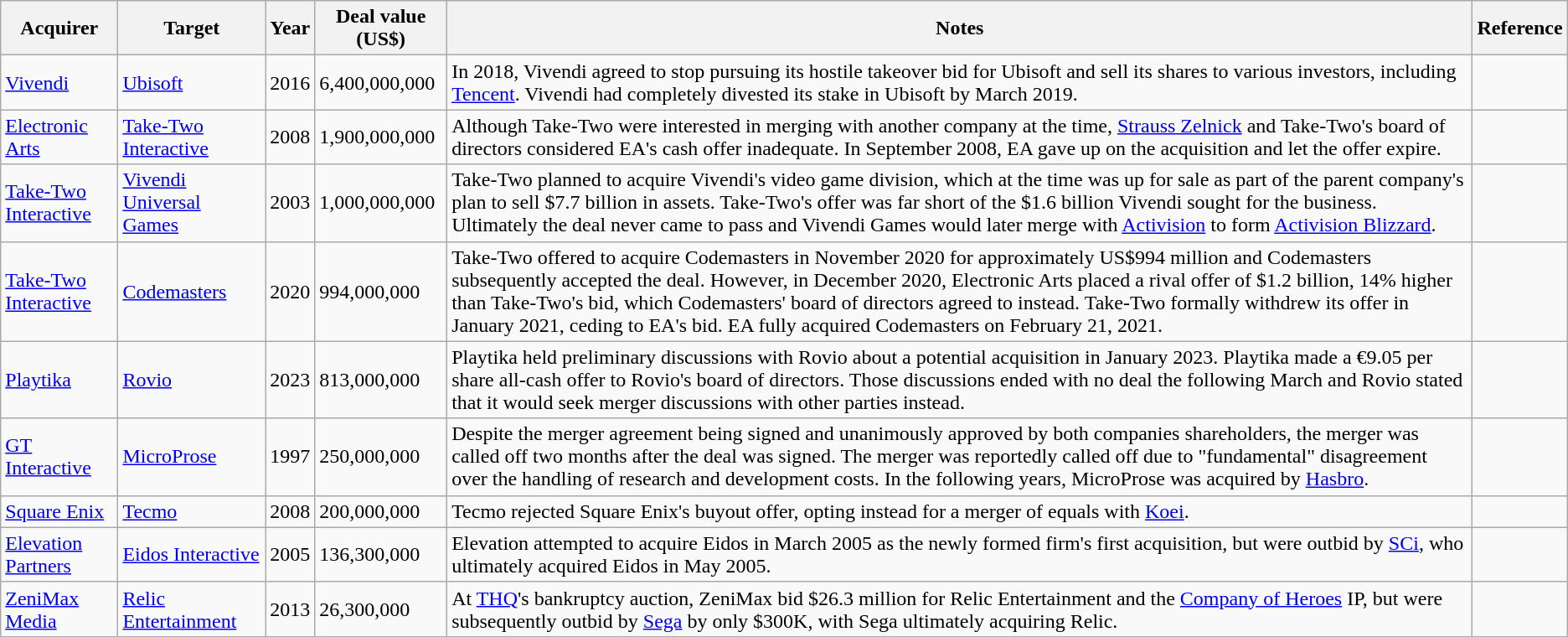<table class="wikitable sortable">
<tr>
<th>Acquirer</th>
<th>Target</th>
<th>Year</th>
<th>Deal value (US$)</th>
<th>Notes</th>
<th>Reference</th>
</tr>
<tr>
<td> <a href='#'>Vivendi</a></td>
<td> <a href='#'>Ubisoft</a></td>
<td>2016</td>
<td>6,400,000,000</td>
<td>In 2018, Vivendi agreed to stop pursuing its hostile takeover bid for Ubisoft and sell its shares to various investors, including <a href='#'>Tencent</a>. Vivendi had completely divested its stake in Ubisoft by March 2019.</td>
<td></td>
</tr>
<tr>
<td> <a href='#'>Electronic Arts</a></td>
<td> <a href='#'>Take-Two Interactive</a></td>
<td>2008</td>
<td>1,900,000,000</td>
<td>Although Take-Two were interested in merging with another company at the time, <a href='#'>Strauss Zelnick</a> and Take-Two's board of directors considered EA's cash offer inadequate. In September 2008, EA gave up on the acquisition and let the offer expire.</td>
<td></td>
</tr>
<tr>
<td> <a href='#'>Take-Two Interactive</a></td>
<td>  <a href='#'>Vivendi Universal Games</a></td>
<td>2003</td>
<td>1,000,000,000</td>
<td>Take-Two planned to acquire Vivendi's video game division, which at the time was up for sale as part of the parent company's plan to sell $7.7 billion in assets. Take-Two's offer was far short of the $1.6 billion Vivendi sought for the business. Ultimately the deal never came to pass and Vivendi Games would later merge with <a href='#'>Activision</a> to form <a href='#'>Activision Blizzard</a>.</td>
<td></td>
</tr>
<tr>
<td> <a href='#'>Take-Two Interactive</a></td>
<td> <a href='#'>Codemasters</a></td>
<td>2020</td>
<td>994,000,000</td>
<td>Take-Two offered to acquire Codemasters in November 2020 for approximately US$994 million and Codemasters subsequently accepted the deal. However, in December 2020, Electronic Arts placed a rival offer of $1.2 billion, 14% higher than Take-Two's bid, which Codemasters' board of directors agreed to instead. Take-Two formally withdrew its offer in January 2021, ceding to EA's bid. EA fully acquired Codemasters on February 21, 2021.</td>
<td></td>
</tr>
<tr>
<td> <a href='#'>Playtika</a></td>
<td> <a href='#'>Rovio</a></td>
<td>2023</td>
<td>813,000,000</td>
<td>Playtika held preliminary discussions with Rovio about a potential acquisition in January 2023. Playtika made a €9.05 per share all-cash offer to Rovio's board of directors. Those discussions ended with no deal the following March and Rovio stated that it would seek merger discussions with other parties instead.</td>
<td></td>
</tr>
<tr>
<td> <a href='#'>GT Interactive</a></td>
<td> <a href='#'>MicroProse</a></td>
<td>1997</td>
<td>250,000,000</td>
<td>Despite the merger agreement being signed and unanimously approved by both companies shareholders, the merger was called off two months after the deal was signed. The merger was reportedly called off due to "fundamental" disagreement over the handling of research and development costs. In the following years, MicroProse was acquired by <a href='#'>Hasbro</a>.</td>
<td></td>
</tr>
<tr>
<td> <a href='#'>Square Enix</a></td>
<td> <a href='#'>Tecmo</a></td>
<td>2008</td>
<td>200,000,000</td>
<td>Tecmo rejected Square Enix's buyout offer, opting instead for a merger of equals with <a href='#'>Koei</a>.</td>
<td></td>
</tr>
<tr>
<td> <a href='#'>Elevation Partners</a></td>
<td> <a href='#'>Eidos Interactive</a></td>
<td>2005</td>
<td>136,300,000</td>
<td>Elevation attempted to acquire Eidos in March 2005 as the newly formed firm's first acquisition, but were outbid by <a href='#'>SCi</a>, who ultimately acquired Eidos in May 2005.</td>
<td></td>
</tr>
<tr>
<td> <a href='#'>ZeniMax Media</a></td>
<td> <a href='#'>Relic Entertainment</a></td>
<td>2013</td>
<td>26,300,000</td>
<td>At <a href='#'>THQ</a>'s bankruptcy auction, ZeniMax bid $26.3 million for Relic Entertainment and the <a href='#'>Company of Heroes</a> IP, but were subsequently outbid by <a href='#'>Sega</a> by only $300K, with Sega ultimately acquiring Relic.</td>
<td></td>
</tr>
</table>
